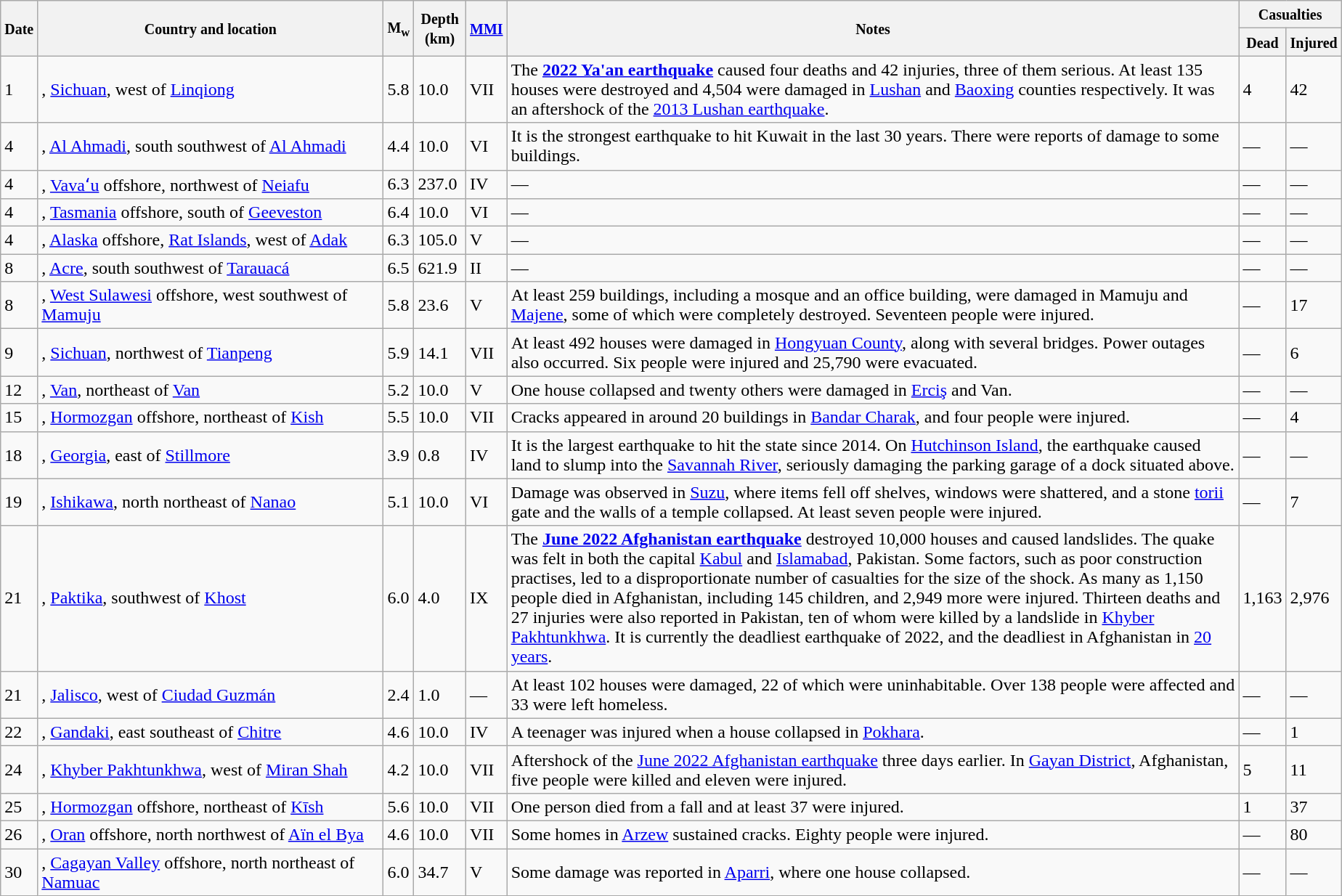<table class="wikitable sortable" style="border:1px black; margin-left:1em;">
<tr>
<th rowspan="2"><small>Date</small></th>
<th rowspan="2" style="width: 310px"><small>Country and location</small></th>
<th rowspan="2"><small>M<sub>w</sub></small></th>
<th rowspan="2"><small>Depth (km)</small></th>
<th rowspan="2"><small><a href='#'>MMI</a></small></th>
<th rowspan="2" class="unsortable"><small>Notes</small></th>
<th colspan="2"><small>Casualties</small></th>
</tr>
<tr>
<th><small>Dead</small></th>
<th><small>Injured</small></th>
</tr>
<tr>
<td>1</td>
<td>, <a href='#'>Sichuan</a>,  west of <a href='#'>Linqiong</a></td>
<td>5.8</td>
<td>10.0</td>
<td>VII</td>
<td>The <strong><a href='#'>2022 Ya'an earthquake</a></strong> caused four deaths and 42 injuries, three of them serious. At least 135 houses were destroyed and 4,504 were damaged in <a href='#'>Lushan</a> and <a href='#'>Baoxing</a> counties respectively. It was an aftershock of the <a href='#'>2013 Lushan earthquake</a>.</td>
<td>4</td>
<td>42</td>
</tr>
<tr>
<td>4</td>
<td>, <a href='#'>Al Ahmadi</a>,  south southwest of <a href='#'>Al Ahmadi</a></td>
<td>4.4</td>
<td>10.0</td>
<td>VI</td>
<td>It is the strongest earthquake to hit Kuwait in the last 30 years. There were reports of damage to some buildings.</td>
<td>—</td>
<td>—</td>
</tr>
<tr>
<td>4</td>
<td>, <a href='#'>Vavaʻu</a> offshore,  northwest of <a href='#'>Neiafu</a></td>
<td>6.3</td>
<td>237.0</td>
<td>IV</td>
<td>—</td>
<td>—</td>
<td>—</td>
</tr>
<tr>
<td>4</td>
<td>, <a href='#'>Tasmania</a> offshore,  south of <a href='#'>Geeveston</a></td>
<td>6.4</td>
<td>10.0</td>
<td>VI</td>
<td>—</td>
<td>—</td>
<td>—</td>
</tr>
<tr>
<td>4</td>
<td>, <a href='#'>Alaska</a> offshore, <a href='#'>Rat Islands</a>,  west of <a href='#'>Adak</a></td>
<td>6.3</td>
<td>105.0</td>
<td>V</td>
<td>—</td>
<td>—</td>
<td>—</td>
</tr>
<tr>
<td>8</td>
<td>, <a href='#'>Acre</a>,  south southwest of <a href='#'>Tarauacá</a></td>
<td>6.5</td>
<td>621.9</td>
<td>II</td>
<td>—</td>
<td>—</td>
<td>—</td>
</tr>
<tr>
<td>8</td>
<td>, <a href='#'>West Sulawesi</a> offshore,  west southwest of <a href='#'>Mamuju</a></td>
<td>5.8</td>
<td>23.6</td>
<td>V</td>
<td>At least 259 buildings, including a mosque and an office building, were damaged in Mamuju and <a href='#'>Majene</a>, some of which were completely destroyed. Seventeen people were injured.</td>
<td>—</td>
<td>17</td>
</tr>
<tr>
<td>9</td>
<td>, <a href='#'>Sichuan</a>,  northwest of <a href='#'>Tianpeng</a></td>
<td>5.9</td>
<td>14.1</td>
<td>VII</td>
<td>At least 492 houses were damaged in <a href='#'>Hongyuan County</a>, along with several bridges. Power outages also occurred. Six people were injured and 25,790 were evacuated.</td>
<td>—</td>
<td>6</td>
</tr>
<tr>
<td>12</td>
<td>, <a href='#'>Van</a>,  northeast of <a href='#'>Van</a></td>
<td>5.2</td>
<td>10.0</td>
<td>V</td>
<td>One house collapsed and twenty others were damaged in <a href='#'>Erciş</a> and Van.</td>
<td>—</td>
<td>—</td>
</tr>
<tr>
<td>15</td>
<td>, <a href='#'>Hormozgan</a> offshore,  northeast of <a href='#'>Kish</a></td>
<td>5.5</td>
<td>10.0</td>
<td>VII</td>
<td>Cracks appeared in around 20 buildings in <a href='#'>Bandar Charak</a>, and four people were injured.</td>
<td>—</td>
<td>4</td>
</tr>
<tr>
<td>18</td>
<td>, <a href='#'>Georgia</a>,  east of <a href='#'>Stillmore</a></td>
<td>3.9</td>
<td>0.8</td>
<td>IV</td>
<td>It is the largest earthquake to hit the state since 2014. On <a href='#'>Hutchinson Island</a>, the earthquake caused land to slump into the <a href='#'>Savannah River</a>, seriously damaging the parking garage of a dock situated above.</td>
<td>—</td>
<td>—</td>
</tr>
<tr>
<td>19</td>
<td>, <a href='#'>Ishikawa</a>,  north northeast of <a href='#'>Nanao</a></td>
<td>5.1</td>
<td>10.0</td>
<td>VI</td>
<td>Damage was observed in <a href='#'>Suzu</a>, where items fell off shelves, windows were shattered, and a stone <a href='#'>torii</a> gate and the walls of a temple collapsed. At least seven people were injured.</td>
<td>—</td>
<td>7</td>
</tr>
<tr>
<td>21</td>
<td>, <a href='#'>Paktika</a>,  southwest of <a href='#'>Khost</a></td>
<td>6.0</td>
<td>4.0</td>
<td>IX</td>
<td>The <strong><a href='#'>June 2022 Afghanistan earthquake</a></strong> destroyed 10,000 houses and caused landslides. The quake was felt in both the capital <a href='#'>Kabul</a> and <a href='#'>Islamabad</a>, Pakistan. Some factors, such as poor construction practises, led to a disproportionate number of casualties for the size of the shock. As many as 1,150 people died in Afghanistan, including 145 children, and 2,949 more were injured. Thirteen deaths and 27 injuries were also reported in Pakistan, ten of whom were killed by a landslide in <a href='#'>Khyber Pakhtunkhwa</a>. It is currently the deadliest earthquake of 2022, and the deadliest in Afghanistan in <a href='#'>20 years</a>.</td>
<td>1,163</td>
<td>2,976</td>
</tr>
<tr>
<td>21</td>
<td>, <a href='#'>Jalisco</a>,  west of <a href='#'>Ciudad Guzmán</a></td>
<td>2.4</td>
<td>1.0</td>
<td>—</td>
<td>At least 102 houses were damaged, 22 of which were uninhabitable. Over 138 people were affected and 33 were left homeless.</td>
<td>—</td>
<td>—</td>
</tr>
<tr>
<td>22</td>
<td>, <a href='#'>Gandaki</a>,  east southeast of <a href='#'>Chitre</a></td>
<td>4.6</td>
<td>10.0</td>
<td>IV</td>
<td>A teenager was injured when a house collapsed in <a href='#'>Pokhara</a>.</td>
<td>—</td>
<td>1</td>
</tr>
<tr>
<td>24</td>
<td>, <a href='#'>Khyber Pakhtunkhwa</a>,  west of <a href='#'>Miran Shah</a></td>
<td>4.2</td>
<td>10.0</td>
<td>VII</td>
<td>Aftershock of the <a href='#'>June 2022 Afghanistan earthquake</a> three days earlier. In <a href='#'>Gayan District</a>, Afghanistan, five people were killed and eleven were injured.</td>
<td>5</td>
<td>11</td>
</tr>
<tr>
<td>25</td>
<td>, <a href='#'>Hormozgan</a> offshore,  northeast of <a href='#'>Kīsh</a></td>
<td>5.6</td>
<td>10.0</td>
<td>VII</td>
<td>One person died from a fall and at least 37 were injured.</td>
<td>1</td>
<td>37</td>
</tr>
<tr>
<td>26</td>
<td>, <a href='#'>Oran</a> offshore,  north northwest of <a href='#'>Aïn el Bya</a></td>
<td>4.6</td>
<td>10.0</td>
<td>VII</td>
<td>Some homes in <a href='#'>Arzew</a> sustained cracks. Eighty people were injured.</td>
<td>—</td>
<td>80</td>
</tr>
<tr>
<td>30</td>
<td>, <a href='#'>Cagayan Valley</a> offshore,  north northeast of <a href='#'>Namuac</a></td>
<td>6.0</td>
<td>34.7</td>
<td>V</td>
<td>Some damage was reported in <a href='#'>Aparri</a>, where one house collapsed.</td>
<td>—</td>
<td>—</td>
</tr>
</table>
